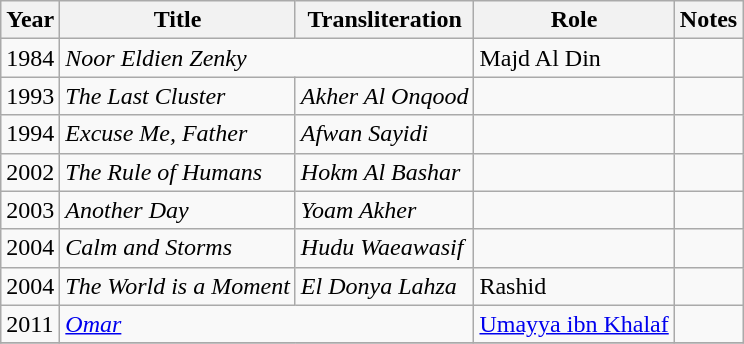<table class="wikitable">
<tr>
<th>Year</th>
<th>Title</th>
<th>Transliteration</th>
<th>Role</th>
<th>Notes</th>
</tr>
<tr>
<td>1984</td>
<td colspan="2"><em>Noor Eldien Zenky</em></td>
<td>Majd Al Din</td>
<td></td>
</tr>
<tr>
<td>1993</td>
<td><em>The Last Cluster</em></td>
<td><em>Akher Al Onqood</em></td>
<td></td>
<td></td>
</tr>
<tr>
<td>1994</td>
<td><em>Excuse Me, Father</em></td>
<td><em>Afwan Sayidi</em></td>
<td></td>
<td></td>
</tr>
<tr>
<td>2002</td>
<td><em>The Rule of Humans</em></td>
<td><em>Hokm Al Bashar</em></td>
<td></td>
<td></td>
</tr>
<tr>
<td>2003</td>
<td><em>Another Day</em></td>
<td><em>Yoam Akher</em></td>
<td></td>
<td></td>
</tr>
<tr>
<td>2004</td>
<td><em>Calm and Storms</em></td>
<td><em>Hudu Waeawasif</em></td>
<td></td>
<td></td>
</tr>
<tr>
<td>2004</td>
<td><em>The World is a Moment</em></td>
<td><em>El Donya Lahza</em></td>
<td>Rashid</td>
<td></td>
</tr>
<tr>
<td>2011</td>
<td colspan="2"><em><a href='#'>Omar</a></em></td>
<td><a href='#'>Umayya ibn Khalaf</a></td>
<td></td>
</tr>
<tr>
</tr>
</table>
